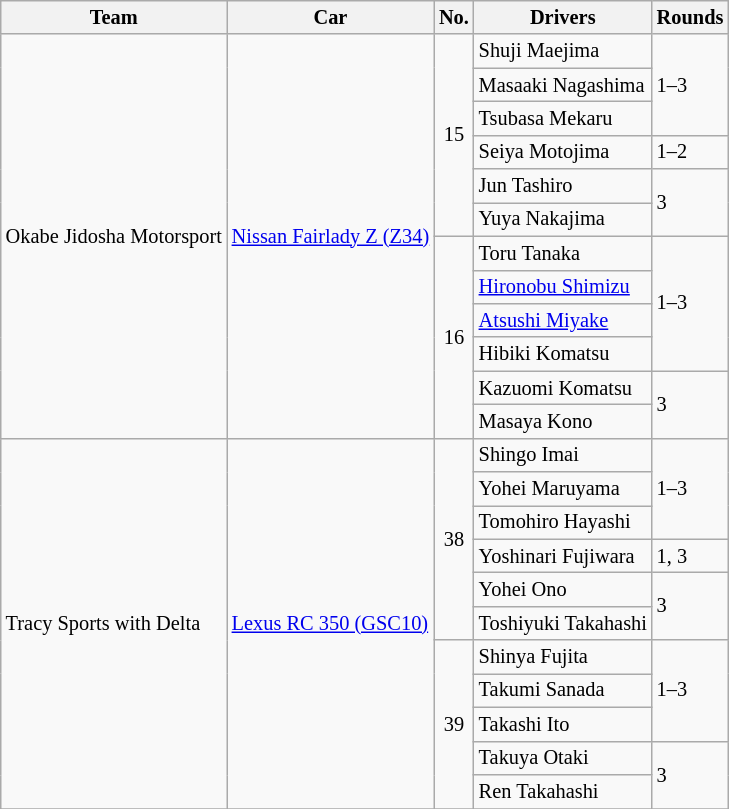<table class="wikitable" style="font-size: 85%">
<tr>
<th>Team</th>
<th>Car</th>
<th>No.</th>
<th>Drivers</th>
<th>Rounds</th>
</tr>
<tr>
<td rowspan="12"> Okabe Jidosha Motorsport</td>
<td rowspan="12"><a href='#'>Nissan Fairlady Z (Z34)</a></td>
<td align="center" rowspan="6">15</td>
<td> Shuji Maejima</td>
<td rowspan="3">1–3</td>
</tr>
<tr>
<td> Masaaki Nagashima</td>
</tr>
<tr>
<td> Tsubasa Mekaru</td>
</tr>
<tr>
<td> Seiya Motojima</td>
<td>1–2</td>
</tr>
<tr>
<td> Jun Tashiro</td>
<td rowspan="2">3</td>
</tr>
<tr>
<td> Yuya Nakajima</td>
</tr>
<tr>
<td align="center" rowspan="6">16</td>
<td> Toru Tanaka</td>
<td rowspan="4">1–3</td>
</tr>
<tr>
<td> <a href='#'>Hironobu Shimizu</a></td>
</tr>
<tr>
<td> <a href='#'>Atsushi Miyake</a></td>
</tr>
<tr>
<td> Hibiki Komatsu</td>
</tr>
<tr>
<td> Kazuomi Komatsu</td>
<td rowspan="2">3</td>
</tr>
<tr>
<td> Masaya Kono</td>
</tr>
<tr>
<td rowspan="11"> Tracy Sports with Delta</td>
<td rowspan="11"><a href='#'>Lexus RC 350 (GSC10)</a></td>
<td align="center" rowspan="6">38</td>
<td> Shingo Imai</td>
<td rowspan="3">1–3</td>
</tr>
<tr>
<td> Yohei Maruyama</td>
</tr>
<tr>
<td> Tomohiro Hayashi</td>
</tr>
<tr>
<td> Yoshinari Fujiwara</td>
<td>1, 3</td>
</tr>
<tr>
<td> Yohei Ono</td>
<td rowspan="2">3</td>
</tr>
<tr>
<td> Toshiyuki Takahashi</td>
</tr>
<tr>
<td align="center" rowspan="5">39</td>
<td> Shinya Fujita</td>
<td rowspan="3">1–3</td>
</tr>
<tr>
<td> Takumi Sanada</td>
</tr>
<tr>
<td> Takashi Ito</td>
</tr>
<tr>
<td> Takuya Otaki</td>
<td rowspan="2">3</td>
</tr>
<tr>
<td> Ren Takahashi</td>
</tr>
<tr>
</tr>
</table>
